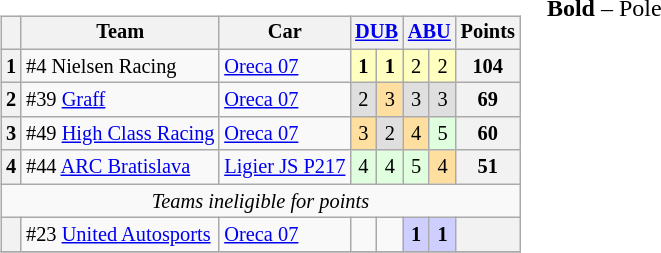<table>
<tr>
<td></td>
<td valign="top"><br><table class="wikitable" style="font-size: 85%; text-align:center;">
<tr>
<th></th>
<th>Team</th>
<th>Car</th>
<th colspan=2><a href='#'>DUB</a><br></th>
<th colspan=2><a href='#'>ABU</a><br></th>
<th>Points</th>
</tr>
<tr>
<th>1</th>
<td align=left> #4 Nielsen Racing</td>
<td align=left><a href='#'>Oreca 07</a></td>
<td style="background:#FFFFBF;"><strong>1</strong></td>
<td style="background:#FFFFBF;"><strong>1</strong></td>
<td style="background:#FFFFBF;">2</td>
<td style="background:#FFFFBF;">2</td>
<th>104</th>
</tr>
<tr>
<th>2</th>
<td align=left> #39 <a href='#'>Graff</a></td>
<td align=left><a href='#'>Oreca 07</a></td>
<td style="background:#DFDFDF;">2</td>
<td style="background:#FFDF9F;">3</td>
<td style="background:#DFDFDF;">3</td>
<td style="background:#DFDFDF;">3</td>
<th>69</th>
</tr>
<tr>
<th>3</th>
<td align=left> #49 <a href='#'>High Class Racing</a></td>
<td align=left><a href='#'>Oreca 07</a></td>
<td style="background:#FFDF9F;">3</td>
<td style="background:#DFDFDF;">2</td>
<td style="background:#FFDF9F;">4</td>
<td style="background:#DFFFDF;">5</td>
<th>60</th>
</tr>
<tr>
<th>4</th>
<td align=left> #44 <a href='#'>ARC Bratislava</a></td>
<td align=left><a href='#'>Ligier JS P217</a></td>
<td style="background:#DFFFDF;">4</td>
<td style="background:#DFFFDF;">4</td>
<td style="background:#DFFFDF;">5</td>
<td style="background:#FFDF9F;">4</td>
<th>51</th>
</tr>
<tr>
<td colspan=8><em>Teams ineligible for points</em></td>
</tr>
<tr>
<th></th>
<td align=left> #23 <a href='#'>United Autosports</a></td>
<td align=left><a href='#'>Oreca 07</a></td>
<td></td>
<td></td>
<td style="background:#CFCFFF"><strong>1</strong></td>
<td style="background:#CFCFFF"><strong>1</strong></td>
<th></th>
</tr>
<tr>
</tr>
</table>
</td>
<td valign="top"><br>
<span><strong>Bold</strong> – Pole<br></span></td>
</tr>
</table>
